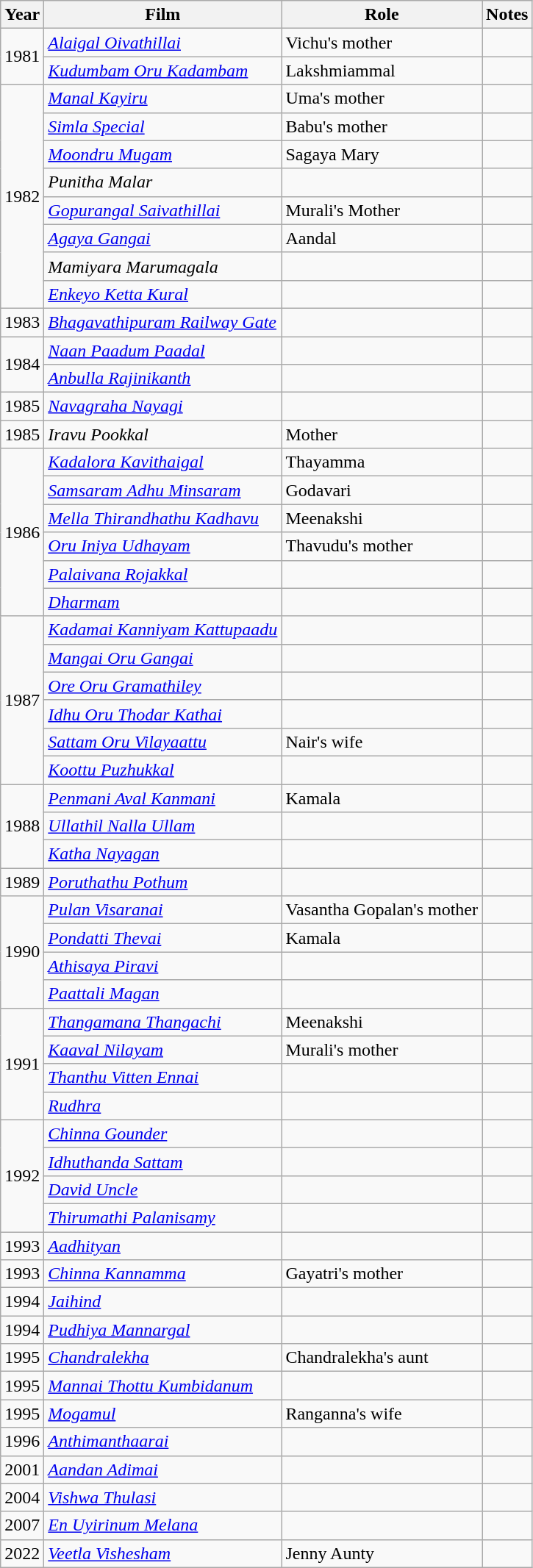<table class="wikitable">
<tr>
<th>Year</th>
<th>Film</th>
<th>Role</th>
<th>Notes</th>
</tr>
<tr>
<td rowspan="2">1981</td>
<td><em><a href='#'>Alaigal Oivathillai</a></em></td>
<td>Vichu's mother</td>
<td></td>
</tr>
<tr>
<td><em><a href='#'>Kudumbam Oru Kadambam</a></em></td>
<td>Lakshmiammal</td>
<td></td>
</tr>
<tr>
<td rowspan="8">1982</td>
<td><em><a href='#'>Manal Kayiru</a></em></td>
<td>Uma's mother</td>
<td></td>
</tr>
<tr>
<td><em><a href='#'>Simla Special</a></em></td>
<td>Babu's mother</td>
<td></td>
</tr>
<tr>
<td><em><a href='#'>Moondru Mugam</a></em></td>
<td>Sagaya Mary</td>
<td></td>
</tr>
<tr>
<td><em>Punitha Malar</em></td>
<td></td>
<td></td>
</tr>
<tr>
<td><em><a href='#'>Gopurangal Saivathillai</a></em></td>
<td>Murali's Mother</td>
<td></td>
</tr>
<tr>
<td><em><a href='#'>Agaya Gangai</a></em></td>
<td>Aandal</td>
<td></td>
</tr>
<tr>
<td><em>Mamiyara Marumagala</em></td>
<td></td>
<td></td>
</tr>
<tr>
<td><em><a href='#'>Enkeyo Ketta Kural</a></em></td>
<td></td>
<td></td>
</tr>
<tr>
<td>1983</td>
<td><em><a href='#'>Bhagavathipuram Railway Gate</a></em></td>
<td></td>
<td></td>
</tr>
<tr>
<td rowspan="2">1984</td>
<td><em><a href='#'>Naan Paadum Paadal</a></em></td>
<td></td>
<td></td>
</tr>
<tr>
<td><em><a href='#'>Anbulla Rajinikanth</a></em></td>
<td></td>
<td></td>
</tr>
<tr>
<td>1985</td>
<td><em><a href='#'>Navagraha Nayagi</a></em></td>
<td></td>
<td></td>
</tr>
<tr>
<td>1985</td>
<td><em>Iravu Pookkal</em></td>
<td>Mother</td>
<td></td>
</tr>
<tr>
<td rowspan="6">1986</td>
<td><em><a href='#'>Kadalora Kavithaigal</a></em></td>
<td>Thayamma</td>
<td></td>
</tr>
<tr>
<td><em><a href='#'>Samsaram Adhu Minsaram</a></em></td>
<td>Godavari</td>
<td></td>
</tr>
<tr>
<td><em><a href='#'>Mella Thirandhathu Kadhavu</a></em></td>
<td>Meenakshi</td>
<td></td>
</tr>
<tr>
<td><em><a href='#'>Oru Iniya Udhayam</a></em></td>
<td>Thavudu's mother</td>
<td></td>
</tr>
<tr>
<td><em><a href='#'>Palaivana Rojakkal</a></em></td>
<td></td>
<td></td>
</tr>
<tr>
<td><em><a href='#'>Dharmam</a></em></td>
<td></td>
<td></td>
</tr>
<tr>
<td rowspan="6">1987</td>
<td><em><a href='#'>Kadamai Kanniyam Kattupaadu</a></em></td>
<td></td>
<td></td>
</tr>
<tr>
<td><em><a href='#'>Mangai Oru Gangai</a></em></td>
<td></td>
<td></td>
</tr>
<tr>
<td><em><a href='#'>Ore Oru Gramathiley</a></em></td>
<td></td>
<td></td>
</tr>
<tr>
<td><em><a href='#'>Idhu Oru Thodar Kathai</a></em></td>
<td></td>
<td></td>
</tr>
<tr>
<td><em><a href='#'>Sattam Oru Vilayaattu</a></em></td>
<td>Nair's wife</td>
<td></td>
</tr>
<tr>
<td><em><a href='#'>Koottu Puzhukkal</a></em></td>
<td></td>
<td></td>
</tr>
<tr>
<td rowspan="3">1988</td>
<td><em><a href='#'>Penmani Aval Kanmani</a></em></td>
<td>Kamala</td>
<td></td>
</tr>
<tr>
<td><em><a href='#'>Ullathil Nalla Ullam</a></em></td>
<td></td>
<td></td>
</tr>
<tr>
<td><em><a href='#'>Katha Nayagan</a></em></td>
<td></td>
<td></td>
</tr>
<tr>
<td rowspan="1">1989</td>
<td><em><a href='#'>Poruthathu Pothum</a></em></td>
<td></td>
<td></td>
</tr>
<tr>
<td rowspan="4">1990</td>
<td><em><a href='#'>Pulan Visaranai</a></em></td>
<td>Vasantha Gopalan's mother</td>
<td></td>
</tr>
<tr>
<td><em><a href='#'>Pondatti Thevai</a></em></td>
<td>Kamala</td>
<td></td>
</tr>
<tr>
<td><em><a href='#'>Athisaya Piravi</a></em></td>
<td></td>
<td></td>
</tr>
<tr>
<td><em><a href='#'>Paattali Magan</a></em></td>
<td></td>
<td></td>
</tr>
<tr>
<td rowspan="4">1991</td>
<td><em><a href='#'>Thangamana Thangachi</a></em></td>
<td>Meenakshi</td>
<td></td>
</tr>
<tr>
<td><em><a href='#'>Kaaval Nilayam</a></em></td>
<td>Murali's mother</td>
<td></td>
</tr>
<tr>
<td><em><a href='#'>Thanthu Vitten Ennai</a></em></td>
<td></td>
<td></td>
</tr>
<tr>
<td><em><a href='#'>Rudhra</a></em></td>
<td></td>
<td></td>
</tr>
<tr>
<td rowspan="4">1992</td>
<td><em><a href='#'>Chinna Gounder</a></em></td>
<td></td>
<td></td>
</tr>
<tr>
<td><em><a href='#'>Idhuthanda Sattam</a></em></td>
<td></td>
<td></td>
</tr>
<tr>
<td><em><a href='#'>David Uncle</a></em></td>
<td></td>
<td></td>
</tr>
<tr>
<td><em><a href='#'>Thirumathi Palanisamy</a></em></td>
<td></td>
<td></td>
</tr>
<tr>
<td>1993</td>
<td><em><a href='#'>Aadhityan</a></em></td>
<td></td>
<td></td>
</tr>
<tr>
<td>1993</td>
<td><em><a href='#'>Chinna Kannamma</a></em></td>
<td>Gayatri's mother</td>
<td></td>
</tr>
<tr>
<td>1994</td>
<td><em><a href='#'>Jaihind</a></em></td>
<td></td>
<td></td>
</tr>
<tr>
<td>1994</td>
<td><em><a href='#'>Pudhiya Mannargal</a></em></td>
<td></td>
<td></td>
</tr>
<tr>
<td>1995</td>
<td><em><a href='#'>Chandralekha</a></em></td>
<td>Chandralekha's aunt</td>
<td></td>
</tr>
<tr>
<td>1995</td>
<td><em><a href='#'>Mannai Thottu Kumbidanum</a></em></td>
<td></td>
<td></td>
</tr>
<tr>
<td>1995</td>
<td><em><a href='#'>Mogamul</a></em></td>
<td>Ranganna's wife</td>
<td></td>
</tr>
<tr>
<td>1996</td>
<td><em><a href='#'>Anthimanthaarai</a></em></td>
<td></td>
<td></td>
</tr>
<tr>
<td>2001</td>
<td><em><a href='#'>Aandan Adimai</a></em></td>
<td></td>
<td></td>
</tr>
<tr>
<td>2004</td>
<td><em><a href='#'>Vishwa Thulasi</a></em></td>
<td></td>
<td></td>
</tr>
<tr>
<td>2007</td>
<td><em><a href='#'>En Uyirinum Melana</a></em></td>
<td></td>
<td></td>
</tr>
<tr>
<td>2022</td>
<td><em><a href='#'>Veetla Vishesham</a></em></td>
<td>Jenny Aunty</td>
<td></td>
</tr>
</table>
